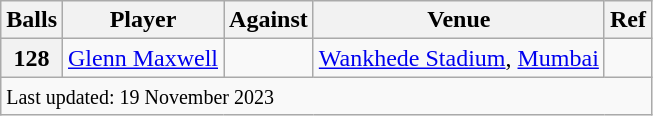<table class="wikitable sortable">
<tr>
<th>Balls</th>
<th>Player</th>
<th>Against</th>
<th>Venue</th>
<th>Ref</th>
</tr>
<tr>
<th>128</th>
<td> <a href='#'>Glenn Maxwell</a></td>
<td></td>
<td><a href='#'>Wankhede Stadium</a>, <a href='#'>Mumbai</a></td>
<td></td>
</tr>
<tr>
<td colspan="6"><small>Last updated: 19 November 2023</small></td>
</tr>
</table>
